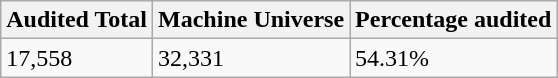<table class="wikitable">
<tr>
<th><strong>Audited Total</strong></th>
<th><strong>Machine Universe</strong></th>
<th><strong>Percentage audited </strong></th>
</tr>
<tr>
<td>17,558</td>
<td>32,331</td>
<td>54.31%</td>
</tr>
</table>
